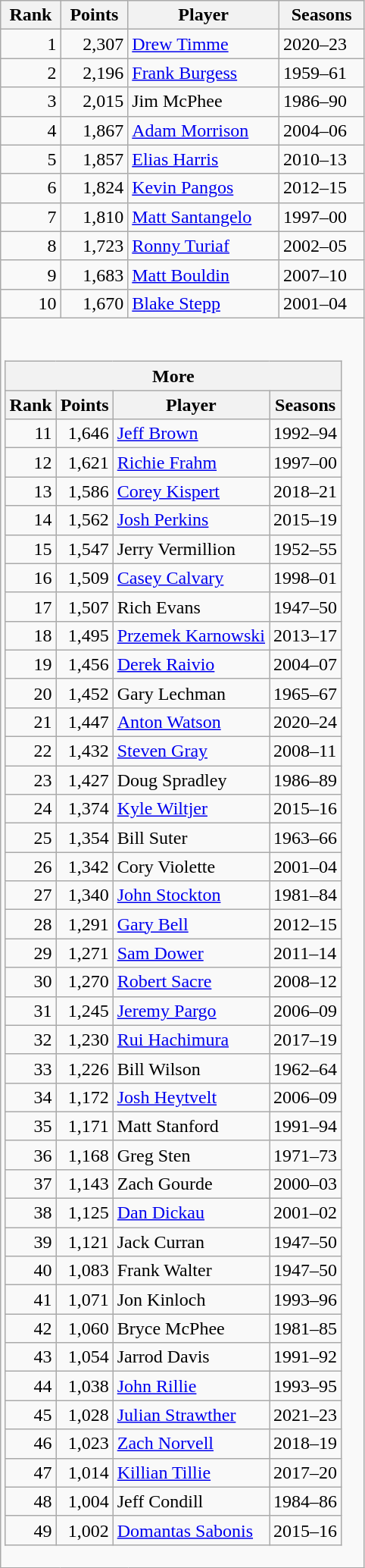<table class="wikitable outercollapse">
<tr>
<th>Rank</th>
<th>Points</th>
<th>Player</th>
<th>Seasons</th>
</tr>
<tr>
<td style="text-align:right;">1</td>
<td style="text-align:right;">2,307</td>
<td><a href='#'>Drew Timme</a></td>
<td>2020–23</td>
</tr>
<tr>
<td style="text-align:right;">2</td>
<td style="text-align:right;">2,196</td>
<td><a href='#'>Frank Burgess</a></td>
<td>1959–61</td>
</tr>
<tr>
<td style="text-align:right;">3</td>
<td style="text-align:right;">2,015</td>
<td>Jim McPhee</td>
<td>1986–90</td>
</tr>
<tr>
<td style="text-align:right;">4</td>
<td style="text-align:right;">1,867</td>
<td><a href='#'>Adam Morrison</a></td>
<td>2004–06</td>
</tr>
<tr>
<td style="text-align:right;">5</td>
<td style="text-align:right;">1,857</td>
<td><a href='#'>Elias Harris</a></td>
<td>2010–13</td>
</tr>
<tr>
<td style="text-align:right;">6</td>
<td style="text-align:right;">1,824</td>
<td><a href='#'>Kevin Pangos</a></td>
<td>2012–15</td>
</tr>
<tr>
<td style="text-align:right;">7</td>
<td style="text-align:right;">1,810</td>
<td><a href='#'>Matt Santangelo</a></td>
<td>1997–00</td>
</tr>
<tr>
<td style="text-align:right;">8</td>
<td style="text-align:right;">1,723</td>
<td><a href='#'>Ronny Turiaf</a></td>
<td>2002–05</td>
</tr>
<tr>
<td style="text-align:right;">9</td>
<td style="text-align:right;">1,683</td>
<td><a href='#'>Matt Bouldin</a></td>
<td>2007–10</td>
</tr>
<tr>
<td style="text-align:right;">10</td>
<td style="text-align:right;">1,670</td>
<td><a href='#'>Blake Stepp</a></td>
<td>2001–04</td>
</tr>
<tr>
<td colspan="4"><br><table class="wikitable collapsible innercollapse">
<tr>
<th colspan="4">More</th>
</tr>
<tr>
<th>Rank</th>
<th>Points</th>
<th>Player</th>
<th>Seasons</th>
</tr>
<tr>
<td style="text-align:right;">11</td>
<td style="text-align:right;">1,646</td>
<td><a href='#'>Jeff Brown</a></td>
<td>1992–94</td>
</tr>
<tr>
<td style="text-align:right;">12</td>
<td style="text-align:right;">1,621</td>
<td><a href='#'>Richie Frahm</a></td>
<td>1997–00</td>
</tr>
<tr>
<td style="text-align:right;">13</td>
<td style="text-align:right;">1,586</td>
<td><a href='#'>Corey Kispert</a></td>
<td>2018–21</td>
</tr>
<tr>
<td style="text-align:right;">14</td>
<td style="text-align:right;">1,562</td>
<td><a href='#'>Josh Perkins</a></td>
<td>2015–19</td>
</tr>
<tr>
<td style="text-align:right;">15</td>
<td style="text-align:right;">1,547</td>
<td>Jerry Vermillion</td>
<td>1952–55</td>
</tr>
<tr>
<td style="text-align:right;">16</td>
<td style="text-align:right;">1,509</td>
<td><a href='#'>Casey Calvary</a></td>
<td>1998–01</td>
</tr>
<tr>
<td style="text-align:right;">17</td>
<td style="text-align:right;">1,507</td>
<td>Rich Evans</td>
<td>1947–50</td>
</tr>
<tr>
<td style="text-align:right;">18</td>
<td style="text-align:right;">1,495</td>
<td><a href='#'>Przemek Karnowski</a></td>
<td>2013–17</td>
</tr>
<tr>
<td style="text-align:right;">19</td>
<td style="text-align:right;">1,456</td>
<td><a href='#'>Derek Raivio</a></td>
<td>2004–07</td>
</tr>
<tr>
<td style="text-align:right;">20</td>
<td style="text-align:right;">1,452</td>
<td>Gary Lechman</td>
<td>1965–67</td>
</tr>
<tr>
<td style="text-align:right;">21</td>
<td style="text-align:right;">1,447</td>
<td><a href='#'>Anton Watson</a></td>
<td>2020–24</td>
</tr>
<tr>
<td style="text-align:right;">22</td>
<td style="text-align:right;">1,432</td>
<td><a href='#'>Steven Gray</a></td>
<td>2008–11</td>
</tr>
<tr>
<td style="text-align:right;">23</td>
<td style="text-align:right;">1,427</td>
<td>Doug Spradley</td>
<td>1986–89</td>
</tr>
<tr>
<td style="text-align:right;">24</td>
<td style="text-align:right;">1,374</td>
<td><a href='#'>Kyle Wiltjer</a></td>
<td>2015–16</td>
</tr>
<tr>
<td style="text-align:right;">25</td>
<td style="text-align:right;">1,354</td>
<td>Bill Suter</td>
<td>1963–66</td>
</tr>
<tr>
<td style="text-align:right;">26</td>
<td style="text-align:right;">1,342</td>
<td>Cory Violette</td>
<td>2001–04</td>
</tr>
<tr>
<td style="text-align:right;">27</td>
<td style="text-align:right;">1,340</td>
<td><a href='#'>John Stockton</a></td>
<td>1981–84</td>
</tr>
<tr>
<td style="text-align:right;">28</td>
<td style="text-align:right;">1,291</td>
<td><a href='#'>Gary Bell</a></td>
<td>2012–15</td>
</tr>
<tr>
<td style="text-align:right;">29</td>
<td style="text-align:right;">1,271</td>
<td><a href='#'>Sam Dower</a></td>
<td>2011–14</td>
</tr>
<tr>
<td style="text-align:right;">30</td>
<td style="text-align:right;">1,270</td>
<td><a href='#'>Robert Sacre</a></td>
<td>2008–12</td>
</tr>
<tr>
<td style="text-align:right;">31</td>
<td style="text-align:right;">1,245</td>
<td><a href='#'>Jeremy Pargo</a></td>
<td>2006–09</td>
</tr>
<tr>
<td style="text-align:right;">32</td>
<td style="text-align:right;">1,230</td>
<td><a href='#'>Rui Hachimura</a></td>
<td>2017–19</td>
</tr>
<tr>
<td style="text-align:right;">33</td>
<td style="text-align:right;">1,226</td>
<td>Bill Wilson</td>
<td>1962–64</td>
</tr>
<tr>
<td style="text-align:right;">34</td>
<td style="text-align:right;">1,172</td>
<td><a href='#'>Josh Heytvelt</a></td>
<td>2006–09</td>
</tr>
<tr>
<td style="text-align:right;">35</td>
<td style="text-align:right;">1,171</td>
<td>Matt Stanford</td>
<td>1991–94</td>
</tr>
<tr>
<td style="text-align:right;">36</td>
<td style="text-align:right;">1,168</td>
<td>Greg Sten</td>
<td>1971–73</td>
</tr>
<tr>
<td style="text-align:right;">37</td>
<td style="text-align:right;">1,143</td>
<td>Zach Gourde</td>
<td>2000–03</td>
</tr>
<tr>
<td style="text-align:right;">38</td>
<td style="text-align:right;">1,125</td>
<td><a href='#'>Dan Dickau</a></td>
<td>2001–02</td>
</tr>
<tr>
<td style="text-align:right;">39</td>
<td style="text-align:right;">1,121</td>
<td>Jack Curran</td>
<td>1947–50</td>
</tr>
<tr>
<td style="text-align:right;">40</td>
<td style="text-align:right;">1,083</td>
<td>Frank Walter</td>
<td>1947–50</td>
</tr>
<tr>
<td style="text-align:right;">41</td>
<td style="text-align:right;">1,071</td>
<td>Jon Kinloch</td>
<td>1993–96</td>
</tr>
<tr>
<td style="text-align:right;">42</td>
<td style="text-align:right;">1,060</td>
<td>Bryce McPhee</td>
<td>1981–85</td>
</tr>
<tr>
<td style="text-align:right;">43</td>
<td style="text-align:right;">1,054</td>
<td>Jarrod Davis</td>
<td>1991–92</td>
</tr>
<tr>
<td style="text-align:right;">44</td>
<td style="text-align:right;">1,038</td>
<td><a href='#'>John Rillie</a></td>
<td>1993–95</td>
</tr>
<tr>
<td style="text-align:right;">45</td>
<td style="text-align:right;">1,028</td>
<td><a href='#'>Julian Strawther</a></td>
<td>2021–23</td>
</tr>
<tr>
<td style="text-align:right;">46</td>
<td style="text-align:right;">1,023</td>
<td><a href='#'>Zach Norvell</a></td>
<td>2018–19</td>
</tr>
<tr>
<td style="text-align:right;">47</td>
<td style="text-align:right;">1,014</td>
<td><a href='#'>Killian Tillie</a></td>
<td>2017–20</td>
</tr>
<tr>
<td style="text-align:right;">48</td>
<td style="text-align:right;">1,004</td>
<td>Jeff Condill</td>
<td>1984–86</td>
</tr>
<tr>
<td style="text-align:right;">49</td>
<td style="text-align:right;">1,002</td>
<td><a href='#'>Domantas Sabonis</a></td>
<td>2015–16<br></td>
</tr>
</table>
</td>
</tr>
</table>
